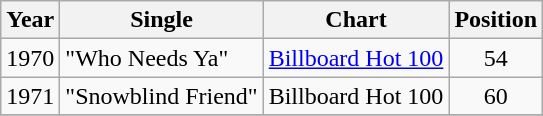<table class="wikitable">
<tr>
<th>Year</th>
<th>Single</th>
<th>Chart</th>
<th>Position</th>
</tr>
<tr>
<td>1970</td>
<td>"Who Needs Ya"</td>
<td><a href='#'>Billboard Hot 100</a></td>
<td align="center">54</td>
</tr>
<tr>
<td>1971</td>
<td>"Snowblind Friend"</td>
<td>Billboard Hot 100</td>
<td align="center">60</td>
</tr>
<tr>
</tr>
</table>
